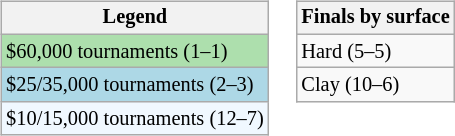<table>
<tr valign=top>
<td><br><table class=wikitable style=font-size:85%;>
<tr>
<th>Legend</th>
</tr>
<tr style="background:#addfad;">
<td>$60,000 tournaments (1–1)</td>
</tr>
<tr style="background:lightblue;">
<td>$25/35,000 tournaments (2–3)</td>
</tr>
<tr style="background:#f0f8ff;">
<td>$10/15,000 tournaments (12–7)</td>
</tr>
</table>
</td>
<td><br><table class=wikitable style=font-size:85%;>
<tr>
<th>Finals by surface</th>
</tr>
<tr>
<td>Hard (5–5)</td>
</tr>
<tr>
<td>Clay (10–6)</td>
</tr>
</table>
</td>
</tr>
</table>
